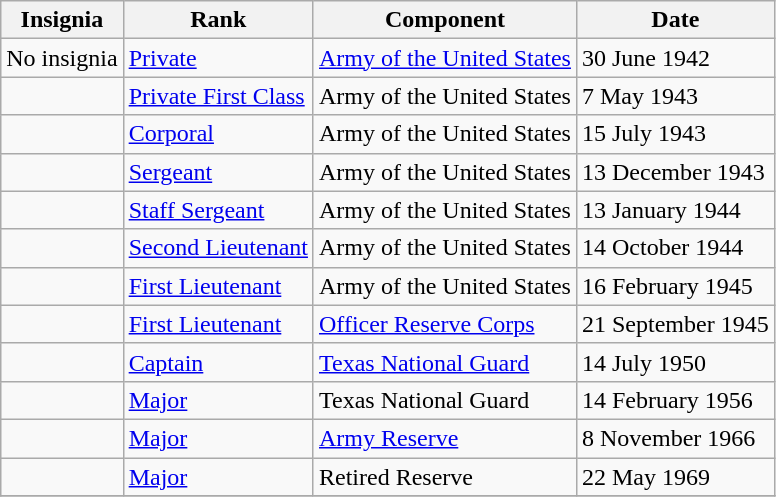<table class="wikitable">
<tr>
<th>Insignia</th>
<th>Rank</th>
<th>Component</th>
<th>Date</th>
</tr>
<tr>
<td align="center">No insignia</td>
<td><a href='#'>Private</a></td>
<td><a href='#'>Army of the United States</a></td>
<td>30 June 1942</td>
</tr>
<tr>
<td align="center"></td>
<td><a href='#'>Private First Class</a></td>
<td>Army of the United States</td>
<td>7 May 1943</td>
</tr>
<tr>
<td align="center"></td>
<td><a href='#'>Corporal</a></td>
<td>Army of the United States</td>
<td>15 July 1943</td>
</tr>
<tr>
<td align="center"></td>
<td><a href='#'>Sergeant</a></td>
<td>Army of the United States</td>
<td>13 December 1943</td>
</tr>
<tr>
<td align="center"></td>
<td><a href='#'>Staff Sergeant</a></td>
<td>Army of the United States</td>
<td>13 January 1944</td>
</tr>
<tr>
<td align="center"></td>
<td><a href='#'>Second Lieutenant</a></td>
<td>Army of the United States</td>
<td>14 October 1944</td>
</tr>
<tr>
<td align="center"></td>
<td><a href='#'>First Lieutenant</a></td>
<td>Army of the United States</td>
<td>16 February 1945</td>
</tr>
<tr>
<td align="center"></td>
<td><a href='#'>First Lieutenant</a></td>
<td><a href='#'>Officer Reserve Corps</a></td>
<td>21 September 1945</td>
</tr>
<tr>
<td align="center"></td>
<td><a href='#'>Captain</a></td>
<td><a href='#'>Texas National Guard</a></td>
<td>14 July 1950</td>
</tr>
<tr>
<td align="center"></td>
<td><a href='#'>Major</a></td>
<td>Texas National Guard</td>
<td>14 February 1956</td>
</tr>
<tr>
<td align="center"></td>
<td><a href='#'>Major</a></td>
<td><a href='#'>Army Reserve</a></td>
<td>8 November 1966</td>
</tr>
<tr>
<td align="center"></td>
<td><a href='#'>Major</a></td>
<td>Retired Reserve</td>
<td>22 May 1969</td>
</tr>
<tr>
</tr>
</table>
